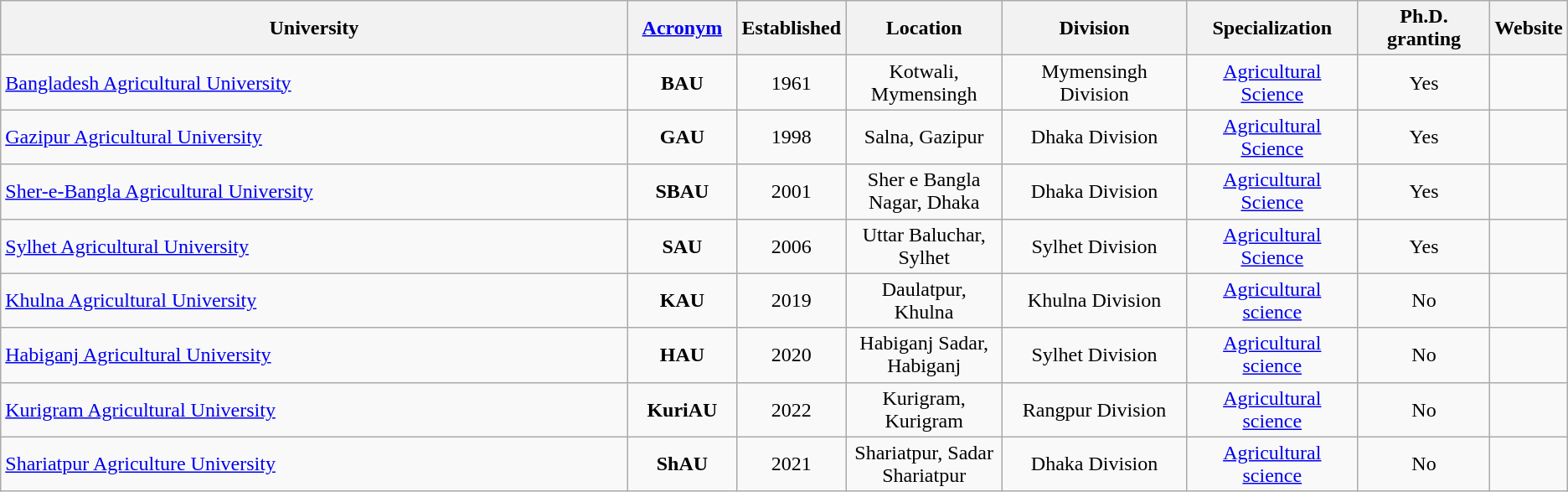<table class="wikitable sortable mw-datatable static-row-numbers">
<tr>
<th>University</th>
<th class="unsortable"><a href='#'>Acronym</a></th>
<th>Established</th>
<th>Location</th>
<th>Division</th>
<th>Specialization</th>
<th>Ph.D. granting</th>
<th>Website</th>
</tr>
<tr>
<td style="width:40%;"><a href='#'>Bangladesh Agricultural University</a></td>
<td style="text-align:center; width:7%;"><strong>BAU</strong></td>
<td style="text-align:center; width:5%;">1961</td>
<td style="text-align:center; width:10%;">Kotwali, Mymensingh</td>
<td style="text-align:center;">Mymensingh Division</td>
<td style="text-align:center;"><a href='#'>Agricultural Science</a></td>
<td style="text-align:center;">Yes</td>
<td style="text-align:center;"></td>
</tr>
<tr>
<td><a href='#'>Gazipur Agricultural University</a></td>
<td style="text-align:center;"><strong>GAU</strong></td>
<td style="text-align:center;">1998</td>
<td style="text-align:center;">Salna, Gazipur</td>
<td style="text-align:center;">Dhaka Division</td>
<td style="text-align:center;"><a href='#'>Agricultural Science</a></td>
<td style="text-align:center;">Yes</td>
<td style="text-align:center;"></td>
</tr>
<tr>
<td><a href='#'>Sher-e-Bangla Agricultural University</a></td>
<td style="text-align:center;"><strong>SBAU</strong></td>
<td style="text-align:center;">2001</td>
<td style="text-align:center;">Sher e Bangla Nagar, Dhaka</td>
<td style="text-align:center;">Dhaka Division</td>
<td style="text-align:center;"><a href='#'>Agricultural Science</a></td>
<td style="text-align:center;">Yes</td>
<td style="text-align:center;"></td>
</tr>
<tr>
<td><a href='#'>Sylhet Agricultural University</a></td>
<td style="text-align:center;"><strong>SAU</strong></td>
<td style="text-align:center;">2006</td>
<td style="text-align:center;">Uttar Baluchar, Sylhet</td>
<td style="text-align:center;">Sylhet Division</td>
<td style="text-align:center;"><a href='#'>Agricultural Science</a></td>
<td style="text-align:center;">Yes</td>
<td style="text-align:center;"></td>
</tr>
<tr>
<td><a href='#'>Khulna Agricultural University</a></td>
<td style="text-align:center;"><strong>KAU</strong></td>
<td style="text-align:center;">2019</td>
<td style="text-align:center;">Daulatpur, Khulna</td>
<td style="text-align:center;">Khulna Division</td>
<td style="text-align:center;"><a href='#'>Agricultural science</a></td>
<td style="text-align:center;">No</td>
<td style="text-align:center;"></td>
</tr>
<tr>
<td><a href='#'>Habiganj Agricultural University</a></td>
<td style="text-align:center;"><strong>HAU</strong></td>
<td style="text-align:center;">2020</td>
<td style="text-align:center;">Habiganj Sadar, Habiganj</td>
<td style="text-align:center;">Sylhet Division</td>
<td style="text-align:center;"><a href='#'>Agricultural science</a></td>
<td style="text-align:center;">No</td>
<td style="text-align:center;"></td>
</tr>
<tr>
<td><a href='#'>Kurigram Agricultural University</a></td>
<td style="text-align:center;"><strong>KuriAU</strong></td>
<td style="text-align:center;">2022</td>
<td style="text-align:center;">Kurigram, Kurigram</td>
<td style="text-align:center;">Rangpur Division</td>
<td style="text-align:center;"><a href='#'>Agricultural science</a></td>
<td style="text-align:center;">No</td>
<td style="text-align:center;"></td>
</tr>
<tr>
<td><a href='#'>Shariatpur Agriculture University</a></td>
<td style="text-align:center;"><strong>ShAU</strong></td>
<td style="text-align:center;">2021</td>
<td style="text-align:center;">Shariatpur, Sadar	Shariatpur</td>
<td style="text-align:center;">Dhaka Division</td>
<td style="text-align:center;"><a href='#'>Agricultural science</a></td>
<td style="text-align:center;">No</td>
<td style="text-align:center;"></td>
</tr>
</table>
